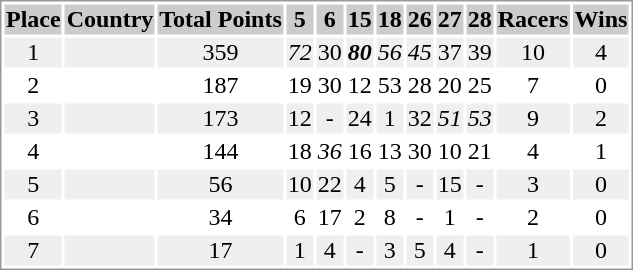<table border="0" style="border: 1px solid #999; background-color:#FFFFFF; text-align:center">
<tr align="center" bgcolor="#CCCCCC">
<th>Place</th>
<th>Country</th>
<th>Total Points</th>
<th>5</th>
<th>6</th>
<th>15</th>
<th>18</th>
<th>26</th>
<th>27</th>
<th>28</th>
<th>Racers</th>
<th>Wins</th>
</tr>
<tr bgcolor="#EFEFEF">
<td>1</td>
<td align="left"></td>
<td>359</td>
<td><em>72</em></td>
<td>30</td>
<td><strong><em>80</em></strong></td>
<td><em>56</em></td>
<td><em>45</em></td>
<td>37</td>
<td>39</td>
<td>10</td>
<td>4</td>
</tr>
<tr>
<td>2</td>
<td align="left"></td>
<td>187</td>
<td>19</td>
<td>30</td>
<td>12</td>
<td>53</td>
<td>28</td>
<td>20</td>
<td>25</td>
<td>7</td>
<td>0</td>
</tr>
<tr bgcolor="#EFEFEF">
<td>3</td>
<td align="left"></td>
<td>173</td>
<td>12</td>
<td>-</td>
<td>24</td>
<td>1</td>
<td>32</td>
<td><em>51</em></td>
<td><em>53</em></td>
<td>9</td>
<td>2</td>
</tr>
<tr>
<td>4</td>
<td align="left"></td>
<td>144</td>
<td>18</td>
<td><em>36</em></td>
<td>16</td>
<td>13</td>
<td>30</td>
<td>10</td>
<td>21</td>
<td>4</td>
<td>1</td>
</tr>
<tr bgcolor="#EFEFEF">
<td>5</td>
<td align="left"></td>
<td>56</td>
<td>10</td>
<td>22</td>
<td>4</td>
<td>5</td>
<td>-</td>
<td>15</td>
<td>-</td>
<td>3</td>
<td>0</td>
</tr>
<tr>
<td>6</td>
<td align="left"></td>
<td>34</td>
<td>6</td>
<td>17</td>
<td>2</td>
<td>8</td>
<td>-</td>
<td>1</td>
<td>-</td>
<td>2</td>
<td>0</td>
</tr>
<tr bgcolor="#EFEFEF">
<td>7</td>
<td align="left"></td>
<td>17</td>
<td>1</td>
<td>4</td>
<td>-</td>
<td>3</td>
<td>5</td>
<td>4</td>
<td>-</td>
<td>1</td>
<td>0</td>
</tr>
</table>
